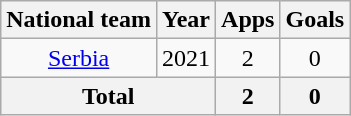<table class="wikitable" style="text-align:center">
<tr>
<th>National team</th>
<th>Year</th>
<th>Apps</th>
<th>Goals</th>
</tr>
<tr>
<td><a href='#'>Serbia</a></td>
<td>2021</td>
<td>2</td>
<td>0</td>
</tr>
<tr>
<th colspan="2">Total</th>
<th>2</th>
<th>0</th>
</tr>
</table>
